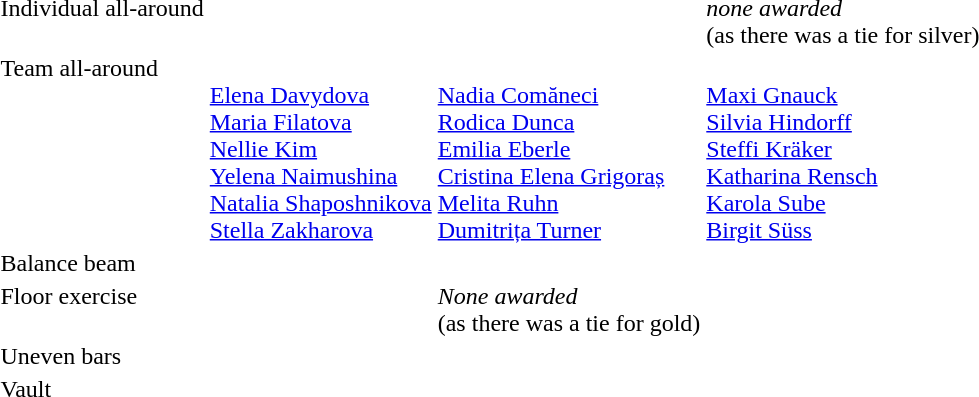<table>
<tr valign="top">
<td rowspan=2>Individual all-around<br></td>
<td rowspan=2></td>
<td></td>
<td rowspan=2><em>none awarded</em><br>(as there was a tie for silver)</td>
</tr>
<tr>
<td></td>
</tr>
<tr valign="top">
<td>Team all-around<br></td>
<td><br><a href='#'>Elena Davydova</a><br><a href='#'>Maria Filatova</a><br><a href='#'>Nellie Kim</a><br><a href='#'>Yelena Naimushina</a><br><a href='#'>Natalia Shaposhnikova</a><br><a href='#'>Stella Zakharova</a></td>
<td><br><a href='#'>Nadia Comăneci</a><br><a href='#'>Rodica Dunca</a><br><a href='#'>Emilia Eberle</a><br><a href='#'>Cristina Elena Grigoraș</a><br><a href='#'>Melita Ruhn</a><br><a href='#'>Dumitrița Turner</a></td>
<td><br><a href='#'>Maxi Gnauck</a><br><a href='#'>Silvia Hindorff</a><br><a href='#'>Steffi Kräker</a><br><a href='#'>Katharina Rensch</a><br><a href='#'>Karola Sube</a><br><a href='#'>Birgit Süss</a></td>
</tr>
<tr valign="top">
<td>Balance beam<br></td>
<td></td>
<td></td>
<td></td>
</tr>
<tr valign="top">
<td rowspan=2>Floor exercise<br></td>
<td></td>
<td rowspan=2><em>None awarded</em><br>(as there was a tie for gold)</td>
<td></td>
</tr>
<tr>
<td></td>
<td></td>
</tr>
<tr valign="top">
<td rowspan=3>Uneven bars<br></td>
<td rowspan=3></td>
<td rowspan=3></td>
<td></td>
</tr>
<tr>
<td></td>
</tr>
<tr>
<td></td>
</tr>
<tr valign="top">
<td>Vault<br></td>
<td></td>
<td></td>
<td></td>
</tr>
</table>
